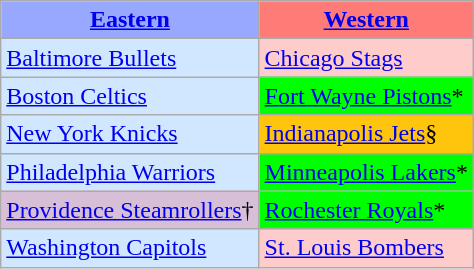<table class="wikitable">
<tr>
<th style="background-color: #99A8FF;"><a href='#'>Eastern</a></th>
<th style="background-color: #FF7B77;"><a href='#'>Western</a></th>
</tr>
<tr>
<td style="background-color: #D0E7FF;"><a href='#'>Baltimore Bullets</a></td>
<td style="background-color: #FFCCCC;"><a href='#'>Chicago Stags</a></td>
</tr>
<tr>
<td style="background-color: #D0E7FF;"><a href='#'>Boston Celtics</a></td>
<td style="background-color: #00FF00;"><a href='#'>Fort Wayne Pistons</a>*</td>
</tr>
<tr>
<td style="background-color: #D0E7FF;"><a href='#'>New York Knicks</a></td>
<td style="background-color: #FFC40C;"><a href='#'>Indianapolis Jets</a>§</td>
</tr>
<tr>
<td style="background-color: #D0E7FF;"><a href='#'>Philadelphia Warriors</a></td>
<td style="background-color: #00FF00;"><a href='#'>Minneapolis Lakers</a>*</td>
</tr>
<tr>
<td style="background-color: #D8BFD8;"><a href='#'>Providence Steamrollers</a>†</td>
<td style="background-color: #00FF00;"><a href='#'>Rochester Royals</a>*</td>
</tr>
<tr>
<td style="background-color: #D0E7FF;"><a href='#'>Washington Capitols</a></td>
<td style="background-color: #FFCCCC;"><a href='#'>St. Louis Bombers</a></td>
</tr>
</table>
